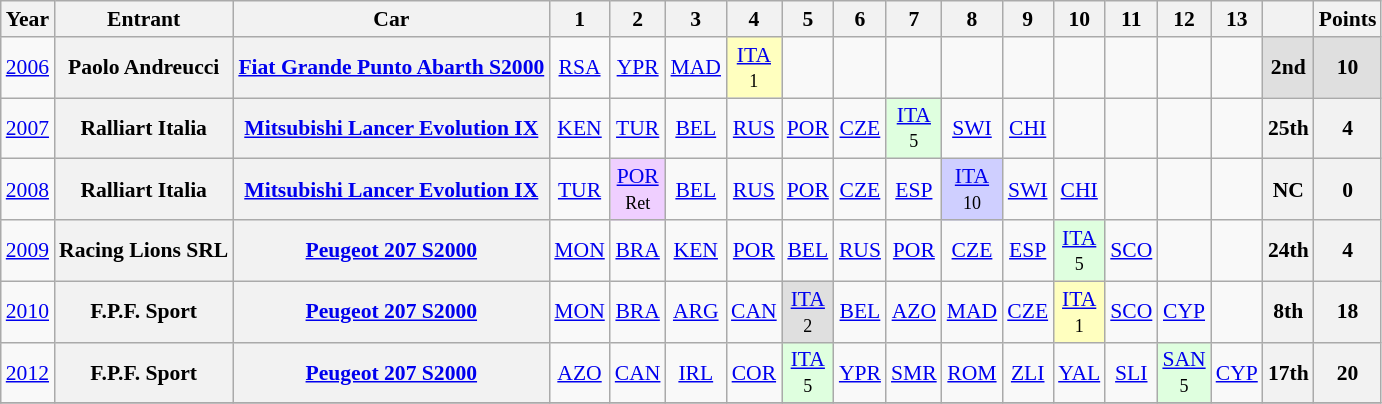<table class="wikitable" border="1" style="text-align:center; font-size:90%;">
<tr>
<th>Year</th>
<th>Entrant</th>
<th>Car</th>
<th>1</th>
<th>2</th>
<th>3</th>
<th>4</th>
<th>5</th>
<th>6</th>
<th>7</th>
<th>8</th>
<th>9</th>
<th>10</th>
<th>11</th>
<th>12</th>
<th>13</th>
<th></th>
<th>Points</th>
</tr>
<tr>
<td><a href='#'>2006</a></td>
<th> Paolo Andreucci</th>
<th><a href='#'>Fiat Grande Punto Abarth S2000</a></th>
<td><a href='#'>RSA</a></td>
<td><a href='#'>YPR</a></td>
<td><a href='#'>MAD</a></td>
<td style="background:#ffffbf;"><a href='#'>ITA</a><br><small>1</small></td>
<td></td>
<td></td>
<td></td>
<td></td>
<td></td>
<td></td>
<td></td>
<td></td>
<td></td>
<td style="background:#dfdfdf;"><strong>2nd</strong></td>
<td style="background:#dfdfdf;"><strong>10</strong></td>
</tr>
<tr>
<td><a href='#'>2007</a></td>
<th> Ralliart Italia</th>
<th><a href='#'>Mitsubishi Lancer Evolution IX</a></th>
<td><a href='#'>KEN</a></td>
<td><a href='#'>TUR</a></td>
<td><a href='#'>BEL</a></td>
<td><a href='#'>RUS</a></td>
<td><a href='#'>POR</a></td>
<td><a href='#'>CZE</a></td>
<td style="background:#dfffdf;"><a href='#'>ITA</a><br><small>5</small></td>
<td><a href='#'>SWI</a></td>
<td><a href='#'>CHI</a></td>
<td></td>
<td></td>
<td></td>
<td></td>
<th>25th</th>
<th>4</th>
</tr>
<tr>
<td><a href='#'>2008</a></td>
<th> Ralliart Italia</th>
<th><a href='#'>Mitsubishi Lancer Evolution IX</a></th>
<td><a href='#'>TUR</a></td>
<td style="background:#EFCFFF;"><a href='#'>POR</a><br><small>Ret</small></td>
<td><a href='#'>BEL</a></td>
<td><a href='#'>RUS</a></td>
<td><a href='#'>POR</a></td>
<td><a href='#'>CZE</a></td>
<td><a href='#'>ESP</a></td>
<td style="background:#cfcfff;"><a href='#'>ITA</a><br><small>10</small></td>
<td><a href='#'>SWI</a></td>
<td><a href='#'>CHI</a></td>
<td></td>
<td></td>
<td></td>
<th>NC</th>
<th>0</th>
</tr>
<tr>
<td><a href='#'>2009</a></td>
<th> Racing Lions SRL</th>
<th><a href='#'>Peugeot 207 S2000</a></th>
<td><a href='#'>MON</a></td>
<td><a href='#'>BRA</a></td>
<td><a href='#'>KEN</a></td>
<td><a href='#'>POR</a></td>
<td><a href='#'>BEL</a></td>
<td><a href='#'>RUS</a></td>
<td><a href='#'>POR</a></td>
<td><a href='#'>CZE</a></td>
<td><a href='#'>ESP</a></td>
<td style="background:#dfffdf;"><a href='#'>ITA</a><br><small>5</small></td>
<td><a href='#'>SCO</a></td>
<td></td>
<td></td>
<th>24th</th>
<th>4</th>
</tr>
<tr>
<td><a href='#'>2010</a></td>
<th> F.P.F. Sport</th>
<th><a href='#'>Peugeot 207 S2000</a></th>
<td><a href='#'>MON</a></td>
<td><a href='#'>BRA</a></td>
<td><a href='#'>ARG</a></td>
<td><a href='#'>CAN</a></td>
<td style="background:#dfdfdf;"><a href='#'>ITA</a><br><small>2</small></td>
<td><a href='#'>BEL</a></td>
<td><a href='#'>AZO</a></td>
<td><a href='#'>MAD</a></td>
<td><a href='#'>CZE</a></td>
<td style="background:#ffffbf;"><a href='#'>ITA</a><br><small>1</small></td>
<td><a href='#'>SCO</a></td>
<td><a href='#'>CYP</a></td>
<td></td>
<th>8th</th>
<th>18</th>
</tr>
<tr>
<td><a href='#'>2012</a></td>
<th> F.P.F. Sport</th>
<th><a href='#'>Peugeot 207 S2000</a></th>
<td><a href='#'>AZO</a></td>
<td><a href='#'>CAN</a></td>
<td><a href='#'>IRL</a></td>
<td><a href='#'>COR</a></td>
<td style="background:#dfffdf;"><a href='#'>ITA</a><br><small>5</small></td>
<td><a href='#'>YPR</a></td>
<td><a href='#'>SMR</a></td>
<td><a href='#'>ROM</a></td>
<td><a href='#'>ZLI</a></td>
<td><a href='#'>YAL</a></td>
<td><a href='#'>SLI</a></td>
<td style="background:#dfffdf;"><a href='#'>SAN</a><br><small>5</small></td>
<td><a href='#'>CYP</a></td>
<th>17th</th>
<th>20</th>
</tr>
<tr>
</tr>
</table>
